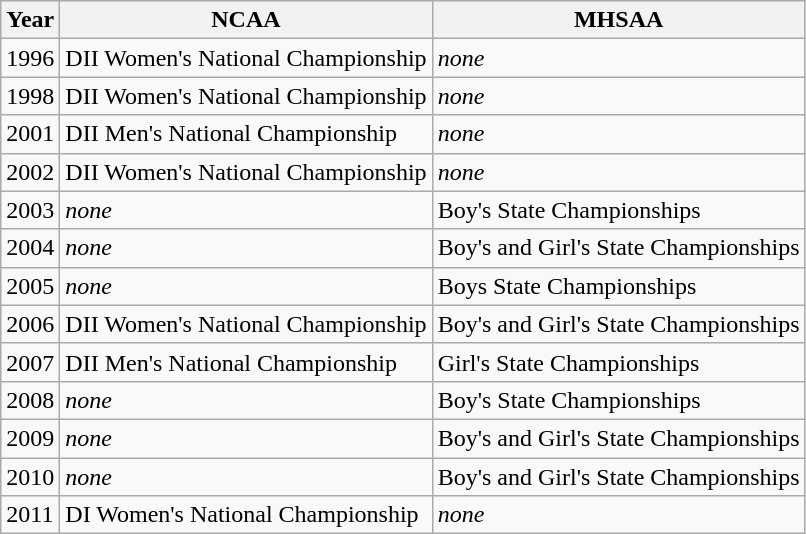<table class="wikitable">
<tr>
<th>Year</th>
<th>NCAA</th>
<th>MHSAA</th>
</tr>
<tr>
<td>1996</td>
<td>DII Women's National Championship</td>
<td><em>none</em></td>
</tr>
<tr>
<td>1998</td>
<td>DII Women's National Championship</td>
<td><em>none</em></td>
</tr>
<tr>
<td>2001</td>
<td>DII Men's National Championship</td>
<td><em>none</em></td>
</tr>
<tr>
<td>2002</td>
<td>DII Women's National Championship</td>
<td><em>none</em></td>
</tr>
<tr>
<td>2003</td>
<td><em>none</em></td>
<td>Boy's State Championships</td>
</tr>
<tr>
<td>2004</td>
<td><em>none</em></td>
<td>Boy's and Girl's State Championships</td>
</tr>
<tr>
<td>2005</td>
<td><em>none</em></td>
<td>Boys State Championships</td>
</tr>
<tr>
<td>2006</td>
<td>DII Women's National Championship</td>
<td>Boy's and Girl's State Championships</td>
</tr>
<tr>
<td>2007</td>
<td>DII Men's National Championship</td>
<td>Girl's State Championships</td>
</tr>
<tr>
<td>2008</td>
<td><em>none</em></td>
<td>Boy's State Championships</td>
</tr>
<tr>
<td>2009</td>
<td><em>none</em></td>
<td>Boy's and Girl's State Championships</td>
</tr>
<tr>
<td>2010</td>
<td><em>none</em></td>
<td>Boy's and Girl's State Championships</td>
</tr>
<tr>
<td>2011</td>
<td>DI Women's National Championship</td>
<td><em>none</em></td>
</tr>
</table>
